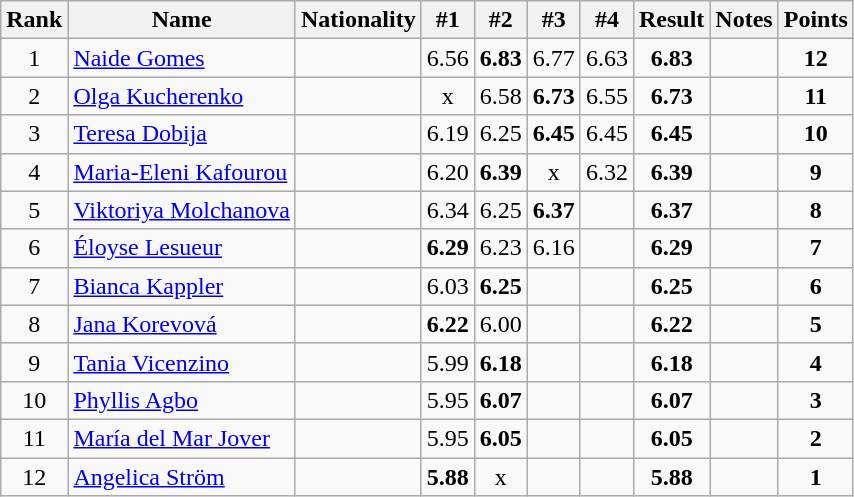<table class="wikitable sortable" style="text-align:center">
<tr>
<th>Rank</th>
<th>Name</th>
<th>Nationality</th>
<th>#1</th>
<th>#2</th>
<th>#3</th>
<th>#4</th>
<th>Result</th>
<th>Notes</th>
<th>Points</th>
</tr>
<tr>
<td>1</td>
<td align=left><a href='#'>Naide Gomes</a></td>
<td align=left></td>
<td>6.56</td>
<td><strong>6.83</strong></td>
<td>6.77</td>
<td>6.63</td>
<td><strong>6.83</strong></td>
<td></td>
<td><strong>12</strong></td>
</tr>
<tr>
<td>2</td>
<td align=left><a href='#'>Olga Kucherenko</a></td>
<td align=left></td>
<td>x</td>
<td>6.58</td>
<td><strong>6.73</strong></td>
<td>6.55</td>
<td><strong>6.73</strong></td>
<td></td>
<td><strong>11</strong></td>
</tr>
<tr>
<td>3</td>
<td align=left><a href='#'>Teresa Dobija</a></td>
<td align=left></td>
<td>6.19</td>
<td>6.25</td>
<td><strong>6.45</strong></td>
<td>6.45</td>
<td><strong>6.45</strong></td>
<td></td>
<td><strong>10</strong></td>
</tr>
<tr>
<td>4</td>
<td align=left><a href='#'>Maria-Eleni Kafourou</a></td>
<td align=left></td>
<td>6.20</td>
<td><strong>6.39</strong></td>
<td>x</td>
<td>6.32</td>
<td><strong>6.39</strong></td>
<td></td>
<td><strong>9</strong></td>
</tr>
<tr>
<td>5</td>
<td align=left><a href='#'>Viktoriya Molchanova</a></td>
<td align=left></td>
<td>6.34</td>
<td>6.25</td>
<td><strong>6.37</strong></td>
<td></td>
<td><strong>6.37</strong></td>
<td></td>
<td><strong>8</strong></td>
</tr>
<tr>
<td>6</td>
<td align=left><a href='#'>Éloyse Lesueur</a></td>
<td align=left></td>
<td><strong>6.29</strong></td>
<td>6.23</td>
<td>6.16</td>
<td></td>
<td><strong>6.29</strong></td>
<td></td>
<td><strong>7</strong></td>
</tr>
<tr>
<td>7</td>
<td align=left><a href='#'>Bianca Kappler</a></td>
<td align=left></td>
<td>6.03</td>
<td><strong>6.25</strong></td>
<td></td>
<td></td>
<td><strong>6.25</strong></td>
<td></td>
<td><strong>6</strong></td>
</tr>
<tr>
<td>8</td>
<td align=left><a href='#'>Jana Korevová</a></td>
<td align=left></td>
<td><strong>6.22</strong></td>
<td>6.00</td>
<td></td>
<td></td>
<td><strong>6.22</strong></td>
<td></td>
<td><strong>5</strong></td>
</tr>
<tr>
<td>9</td>
<td align=left><a href='#'>Tania Vicenzino</a></td>
<td align=left></td>
<td>5.99</td>
<td><strong>6.18</strong></td>
<td></td>
<td></td>
<td><strong>6.18</strong></td>
<td></td>
<td><strong>4</strong></td>
</tr>
<tr>
<td>10</td>
<td align=left><a href='#'>Phyllis Agbo</a></td>
<td align=left></td>
<td>5.95</td>
<td><strong>6.07</strong></td>
<td></td>
<td></td>
<td><strong>6.07</strong></td>
<td></td>
<td><strong>3</strong></td>
</tr>
<tr>
<td>11</td>
<td align=left><a href='#'>María del Mar Jover</a></td>
<td align=left></td>
<td>5.95</td>
<td><strong>6.05</strong></td>
<td></td>
<td></td>
<td><strong>6.05</strong></td>
<td></td>
<td><strong>2</strong></td>
</tr>
<tr>
<td>12</td>
<td align=left><a href='#'>Angelica Ström</a></td>
<td align=left></td>
<td><strong>5.88</strong></td>
<td>x</td>
<td></td>
<td></td>
<td><strong>5.88</strong></td>
<td></td>
<td><strong>1</strong></td>
</tr>
</table>
